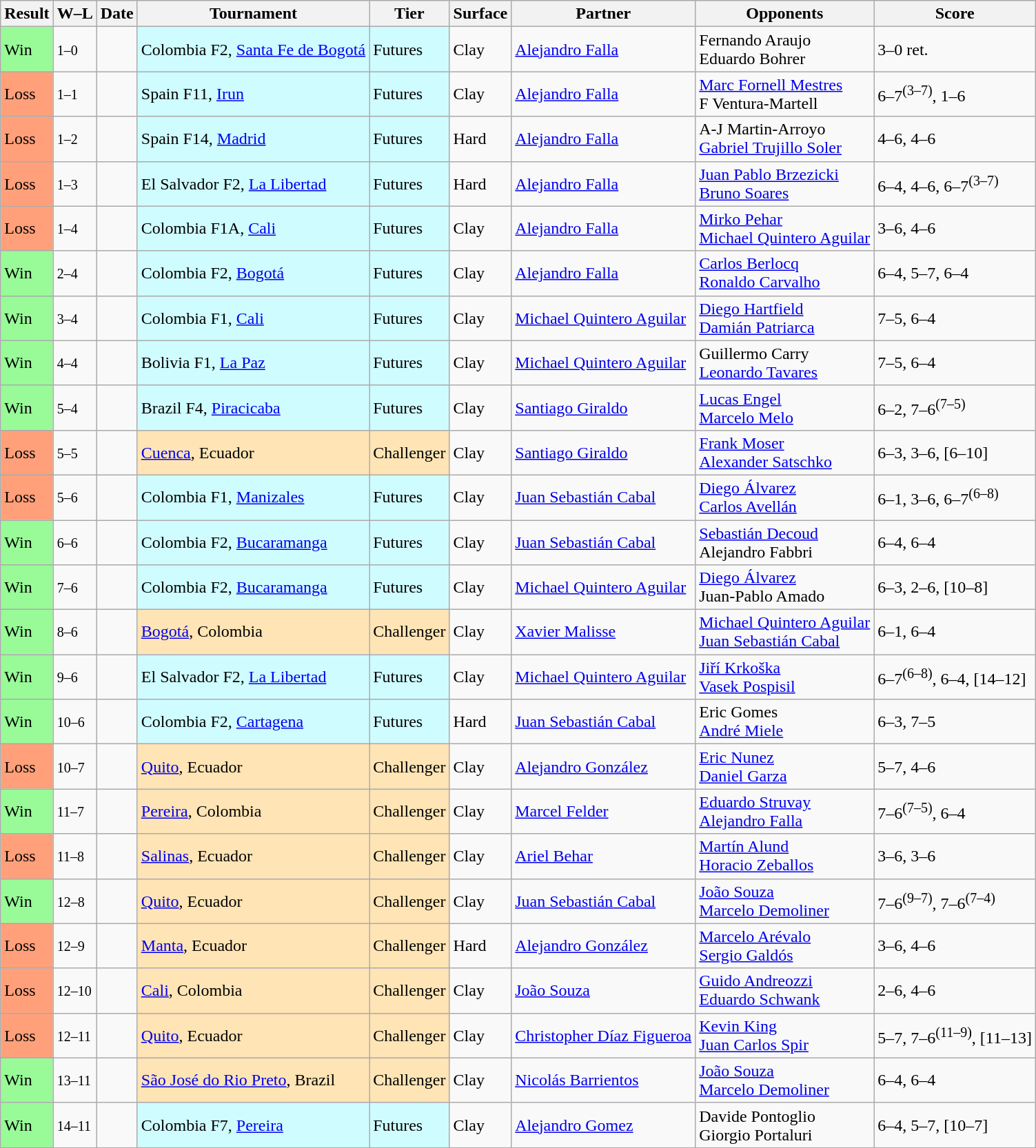<table class="sortable wikitable">
<tr>
<th>Result</th>
<th class="unsortable">W–L</th>
<th>Date</th>
<th>Tournament</th>
<th>Tier</th>
<th>Surface</th>
<th>Partner</th>
<th>Opponents</th>
<th class="unsortable">Score</th>
</tr>
<tr>
<td style="background:#98fb98;">Win</td>
<td><small>1–0</small></td>
<td></td>
<td style="background:#cffcff;">Colombia F2, <a href='#'>Santa Fe de Bogotá</a></td>
<td style="background:#cffcff;">Futures</td>
<td>Clay</td>
<td> <a href='#'>Alejandro Falla</a></td>
<td> Fernando Araujo <br>  Eduardo Bohrer</td>
<td>3–0 ret.</td>
</tr>
<tr>
<td style="background:#ffa07a;">Loss</td>
<td><small>1–1</small></td>
<td></td>
<td style="background:#cffcff;">Spain F11, <a href='#'>Irun</a></td>
<td style="background:#cffcff;">Futures</td>
<td>Clay</td>
<td> <a href='#'>Alejandro Falla</a></td>
<td> <a href='#'>Marc Fornell Mestres</a> <br>  F Ventura-Martell</td>
<td>6–7<sup>(3–7)</sup>, 1–6</td>
</tr>
<tr>
<td style="background:#ffa07a;">Loss</td>
<td><small>1–2</small></td>
<td></td>
<td style="background:#cffcff;">Spain F14, <a href='#'>Madrid</a></td>
<td style="background:#cffcff;">Futures</td>
<td>Hard</td>
<td> <a href='#'>Alejandro Falla</a></td>
<td> A-J Martin-Arroyo <br>  <a href='#'>Gabriel Trujillo Soler</a></td>
<td>4–6, 4–6</td>
</tr>
<tr>
<td style="background:#ffa07a;">Loss</td>
<td><small>1–3</small></td>
<td></td>
<td style="background:#cffcff;">El Salvador F2, <a href='#'>La Libertad</a></td>
<td style="background:#cffcff;">Futures</td>
<td>Hard</td>
<td> <a href='#'>Alejandro Falla</a></td>
<td> <a href='#'>Juan Pablo Brzezicki</a> <br>  <a href='#'>Bruno Soares</a></td>
<td>6–4, 4–6, 6–7<sup>(3–7)</sup></td>
</tr>
<tr>
<td style="background:#ffa07a;">Loss</td>
<td><small>1–4</small></td>
<td></td>
<td style="background:#cffcff;">Colombia F1A, <a href='#'>Cali</a></td>
<td style="background:#cffcff;">Futures</td>
<td>Clay</td>
<td> <a href='#'>Alejandro Falla</a></td>
<td> <a href='#'>Mirko Pehar</a> <br>  <a href='#'>Michael Quintero Aguilar</a></td>
<td>3–6, 4–6</td>
</tr>
<tr>
<td style="background:#98fb98;">Win</td>
<td><small>2–4</small></td>
<td></td>
<td style="background:#cffcff;">Colombia F2, <a href='#'>Bogotá</a></td>
<td style="background:#cffcff;">Futures</td>
<td>Clay</td>
<td> <a href='#'>Alejandro Falla</a></td>
<td> <a href='#'>Carlos Berlocq</a> <br>  <a href='#'>Ronaldo Carvalho</a></td>
<td>6–4, 5–7, 6–4</td>
</tr>
<tr>
<td style="background:#98fb98;">Win</td>
<td><small>3–4</small></td>
<td></td>
<td style="background:#cffcff;">Colombia F1, <a href='#'>Cali</a></td>
<td style="background:#cffcff;">Futures</td>
<td>Clay</td>
<td> <a href='#'>Michael Quintero Aguilar</a></td>
<td> <a href='#'>Diego Hartfield</a> <br>  <a href='#'>Damián Patriarca</a></td>
<td>7–5, 6–4</td>
</tr>
<tr>
<td style="background:#98fb98;">Win</td>
<td><small>4–4</small></td>
<td></td>
<td style="background:#cffcff;">Bolivia F1, <a href='#'>La Paz</a></td>
<td style="background:#cffcff;">Futures</td>
<td>Clay</td>
<td> <a href='#'>Michael Quintero Aguilar</a></td>
<td> Guillermo Carry <br>  <a href='#'>Leonardo Tavares</a></td>
<td>7–5, 6–4</td>
</tr>
<tr>
<td style="background:#98fb98;">Win</td>
<td><small>5–4</small></td>
<td></td>
<td style="background:#cffcff;">Brazil F4, <a href='#'>Piracicaba</a></td>
<td style="background:#cffcff;">Futures</td>
<td>Clay</td>
<td> <a href='#'>Santiago Giraldo</a></td>
<td> <a href='#'>Lucas Engel</a> <br>  <a href='#'>Marcelo Melo</a></td>
<td>6–2, 7–6<sup>(7–5)</sup></td>
</tr>
<tr>
<td style="background:#ffa07a;">Loss</td>
<td><small>5–5</small></td>
<td></td>
<td style="background:moccasin;"><a href='#'>Cuenca</a>, Ecuador</td>
<td style="background:moccasin;">Challenger</td>
<td>Clay</td>
<td> <a href='#'>Santiago Giraldo</a></td>
<td> <a href='#'>Frank Moser</a> <br>  <a href='#'>Alexander Satschko</a></td>
<td>6–3, 3–6, [6–10]</td>
</tr>
<tr>
<td style="background:#ffa07a;">Loss</td>
<td><small>5–6</small></td>
<td></td>
<td style="background:#cffcff;">Colombia F1, <a href='#'>Manizales</a></td>
<td style="background:#cffcff;">Futures</td>
<td>Clay</td>
<td> <a href='#'>Juan Sebastián Cabal</a></td>
<td> <a href='#'>Diego Álvarez</a> <br>  <a href='#'>Carlos Avellán</a></td>
<td>6–1, 3–6, 6–7<sup>(6–8)</sup></td>
</tr>
<tr>
<td style="background:#98fb98;">Win</td>
<td><small>6–6</small></td>
<td></td>
<td style="background:#cffcff;">Colombia F2, <a href='#'>Bucaramanga</a></td>
<td style="background:#cffcff;">Futures</td>
<td>Clay</td>
<td> <a href='#'>Juan Sebastián Cabal</a></td>
<td> <a href='#'>Sebastián Decoud</a> <br>  Alejandro Fabbri</td>
<td>6–4, 6–4</td>
</tr>
<tr>
<td style="background:#98fb98;">Win</td>
<td><small>7–6</small></td>
<td></td>
<td style="background:#cffcff;">Colombia F2, <a href='#'>Bucaramanga</a></td>
<td style="background:#cffcff;">Futures</td>
<td>Clay</td>
<td> <a href='#'>Michael Quintero Aguilar</a></td>
<td> <a href='#'>Diego Álvarez</a> <br>  Juan-Pablo Amado</td>
<td>6–3, 2–6, [10–8]</td>
</tr>
<tr>
<td style="background:#98fb98;">Win</td>
<td><small>8–6</small></td>
<td></td>
<td style="background:moccasin;"><a href='#'>Bogotá</a>, Colombia</td>
<td style="background:moccasin;">Challenger</td>
<td>Clay</td>
<td> <a href='#'>Xavier Malisse</a></td>
<td> <a href='#'>Michael Quintero Aguilar</a> <br>  <a href='#'>Juan Sebastián Cabal</a></td>
<td>6–1, 6–4</td>
</tr>
<tr>
<td style="background:#98fb98;">Win</td>
<td><small>9–6</small></td>
<td></td>
<td style="background:#cffcff;">El Salvador F2, <a href='#'>La Libertad</a></td>
<td style="background:#cffcff;">Futures</td>
<td>Clay</td>
<td> <a href='#'>Michael Quintero Aguilar</a></td>
<td> <a href='#'>Jiří Krkoška</a> <br>  <a href='#'>Vasek Pospisil</a></td>
<td>6–7<sup>(6–8)</sup>, 6–4, [14–12]</td>
</tr>
<tr>
<td style="background:#98fb98;">Win</td>
<td><small>10–6</small></td>
<td></td>
<td style="background:#cffcff;">Colombia F2, <a href='#'>Cartagena</a></td>
<td style="background:#cffcff;">Futures</td>
<td>Hard</td>
<td> <a href='#'>Juan Sebastián Cabal</a></td>
<td> Eric Gomes <br>  <a href='#'>André Miele</a></td>
<td>6–3, 7–5</td>
</tr>
<tr>
<td style="background:#ffa07a;">Loss</td>
<td><small>10–7</small></td>
<td></td>
<td style="background:moccasin;"><a href='#'>Quito</a>, Ecuador</td>
<td style="background:moccasin;">Challenger</td>
<td>Clay</td>
<td> <a href='#'>Alejandro González</a></td>
<td> <a href='#'>Eric Nunez</a> <br>  <a href='#'>Daniel Garza</a></td>
<td>5–7, 4–6</td>
</tr>
<tr>
<td style="background:#98fb98;">Win</td>
<td><small>11–7</small></td>
<td></td>
<td style="background:moccasin;"><a href='#'>Pereira</a>, Colombia</td>
<td style="background:moccasin;">Challenger</td>
<td>Clay</td>
<td> <a href='#'>Marcel Felder</a></td>
<td> <a href='#'>Eduardo Struvay</a> <br>  <a href='#'>Alejandro Falla</a></td>
<td>7–6<sup>(7–5)</sup>, 6–4</td>
</tr>
<tr>
<td style="background:#ffa07a;">Loss</td>
<td><small>11–8</small></td>
<td></td>
<td style="background:moccasin;"><a href='#'>Salinas</a>, Ecuador</td>
<td style="background:moccasin;">Challenger</td>
<td>Clay</td>
<td> <a href='#'>Ariel Behar</a></td>
<td> <a href='#'>Martín Alund</a> <br>  <a href='#'>Horacio Zeballos</a></td>
<td>3–6, 3–6</td>
</tr>
<tr>
<td style="background:#98fb98;">Win</td>
<td><small>12–8</small></td>
<td></td>
<td style="background:moccasin;"><a href='#'>Quito</a>, Ecuador</td>
<td style="background:moccasin;">Challenger</td>
<td>Clay</td>
<td> <a href='#'>Juan Sebastián Cabal</a></td>
<td> <a href='#'>João Souza</a> <br>  <a href='#'>Marcelo Demoliner</a></td>
<td>7–6<sup>(9–7)</sup>, 7–6<sup>(7–4)</sup></td>
</tr>
<tr>
<td style="background:#ffa07a;">Loss</td>
<td><small>12–9</small></td>
<td></td>
<td style="background:moccasin;"><a href='#'>Manta</a>, Ecuador</td>
<td style="background:moccasin;">Challenger</td>
<td>Hard</td>
<td> <a href='#'>Alejandro González</a></td>
<td> <a href='#'>Marcelo Arévalo</a> <br>  <a href='#'>Sergio Galdós</a></td>
<td>3–6, 4–6</td>
</tr>
<tr>
<td style="background:#ffa07a;">Loss</td>
<td><small>12–10</small></td>
<td></td>
<td style="background:moccasin;"><a href='#'>Cali</a>, Colombia</td>
<td style="background:moccasin;">Challenger</td>
<td>Clay</td>
<td> <a href='#'>João Souza</a></td>
<td> <a href='#'>Guido Andreozzi</a> <br>  <a href='#'>Eduardo Schwank</a></td>
<td>2–6, 4–6</td>
</tr>
<tr>
<td style="background:#ffa07a;">Loss</td>
<td><small>12–11</small></td>
<td></td>
<td style="background:moccasin;"><a href='#'>Quito</a>, Ecuador</td>
<td style="background:moccasin;">Challenger</td>
<td>Clay</td>
<td> <a href='#'>Christopher Díaz Figueroa</a></td>
<td> <a href='#'>Kevin King</a> <br>  <a href='#'>Juan Carlos Spir</a></td>
<td>5–7, 7–6<sup>(11–9)</sup>, [11–13]</td>
</tr>
<tr>
<td style="background:#98fb98;">Win</td>
<td><small>13–11</small></td>
<td></td>
<td style="background:moccasin;"><a href='#'>São José do Rio Preto</a>, Brazil</td>
<td style="background:moccasin;">Challenger</td>
<td>Clay</td>
<td> <a href='#'>Nicolás Barrientos</a></td>
<td> <a href='#'>João Souza</a> <br>  <a href='#'>Marcelo Demoliner</a></td>
<td>6–4, 6–4</td>
</tr>
<tr>
<td style="background:#98fb98;">Win</td>
<td><small>14–11</small></td>
<td></td>
<td style="background:#cffcff;">Colombia F7, <a href='#'>Pereira</a></td>
<td style="background:#cffcff;">Futures</td>
<td>Clay</td>
<td> <a href='#'>Alejandro Gomez</a></td>
<td> Davide Pontoglio <br>  Giorgio Portaluri</td>
<td>6–4, 5–7, [10–7]</td>
</tr>
</table>
